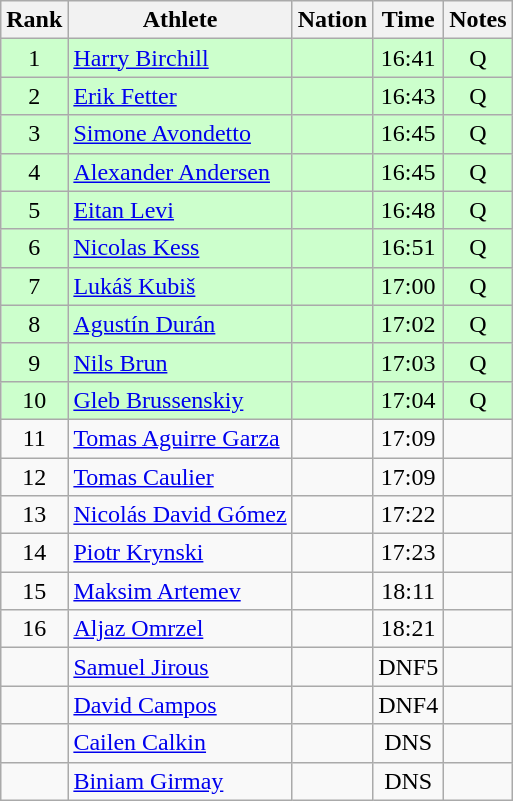<table class="wikitable sortable" style="text-align:center">
<tr>
<th>Rank</th>
<th>Athlete</th>
<th>Nation</th>
<th>Time</th>
<th>Notes</th>
</tr>
<tr bgcolor=ccffcc>
<td>1</td>
<td align=left><a href='#'>Harry Birchill</a></td>
<td align=left></td>
<td>16:41</td>
<td>Q</td>
</tr>
<tr bgcolor=ccffcc>
<td>2</td>
<td align=left><a href='#'>Erik Fetter</a></td>
<td align=left></td>
<td>16:43</td>
<td>Q</td>
</tr>
<tr bgcolor=ccffcc>
<td>3</td>
<td align=left><a href='#'>Simone Avondetto</a></td>
<td align=left></td>
<td>16:45</td>
<td>Q</td>
</tr>
<tr bgcolor=ccffcc>
<td>4</td>
<td align=left><a href='#'>Alexander Andersen</a></td>
<td align=left></td>
<td>16:45</td>
<td>Q</td>
</tr>
<tr bgcolor=ccffcc>
<td>5</td>
<td align=left><a href='#'>Eitan Levi</a></td>
<td align=left></td>
<td>16:48</td>
<td>Q</td>
</tr>
<tr bgcolor=ccffcc>
<td>6</td>
<td align=left><a href='#'>Nicolas Kess</a></td>
<td align=left></td>
<td>16:51</td>
<td>Q</td>
</tr>
<tr bgcolor=ccffcc>
<td>7</td>
<td align=left><a href='#'>Lukáš Kubiš</a></td>
<td align=left></td>
<td>17:00</td>
<td>Q</td>
</tr>
<tr bgcolor=ccffcc>
<td>8</td>
<td align=left><a href='#'>Agustín Durán</a></td>
<td align=left></td>
<td>17:02</td>
<td>Q</td>
</tr>
<tr bgcolor=ccffcc>
<td>9</td>
<td align=left><a href='#'>Nils Brun</a></td>
<td align=left></td>
<td>17:03</td>
<td>Q</td>
</tr>
<tr bgcolor=ccffcc>
<td>10</td>
<td align=left><a href='#'>Gleb Brussenskiy</a></td>
<td align=left></td>
<td>17:04</td>
<td>Q</td>
</tr>
<tr>
<td>11</td>
<td align=left><a href='#'>Tomas Aguirre Garza</a></td>
<td align=left></td>
<td>17:09</td>
<td></td>
</tr>
<tr>
<td>12</td>
<td align=left><a href='#'>Tomas Caulier</a></td>
<td align=left></td>
<td>17:09</td>
<td></td>
</tr>
<tr>
<td>13</td>
<td align=left><a href='#'>Nicolás David Gómez</a></td>
<td align=left></td>
<td>17:22</td>
<td></td>
</tr>
<tr>
<td>14</td>
<td align=left><a href='#'>Piotr Krynski</a></td>
<td align=left></td>
<td>17:23</td>
<td></td>
</tr>
<tr>
<td>15</td>
<td align=left><a href='#'>Maksim Artemev</a></td>
<td align=left></td>
<td>18:11</td>
<td></td>
</tr>
<tr>
<td>16</td>
<td align=left><a href='#'>Aljaz Omrzel</a></td>
<td align=left></td>
<td>18:21</td>
<td></td>
</tr>
<tr>
<td></td>
<td align=left><a href='#'>Samuel Jirous</a></td>
<td align=left></td>
<td>DNF5</td>
<td></td>
</tr>
<tr>
<td></td>
<td align=left><a href='#'>David Campos</a></td>
<td align=left></td>
<td>DNF4</td>
<td></td>
</tr>
<tr>
<td></td>
<td align=left><a href='#'>Cailen Calkin</a></td>
<td align=left></td>
<td>DNS</td>
<td></td>
</tr>
<tr>
<td></td>
<td align=left><a href='#'>Biniam Girmay</a></td>
<td align=left></td>
<td>DNS</td>
<td></td>
</tr>
</table>
